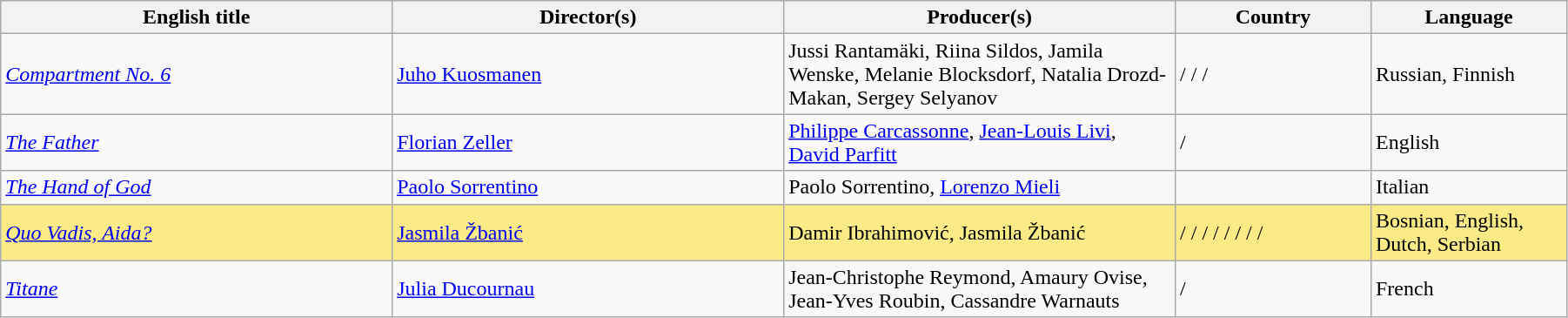<table class="sortable wikitable" width="95%" cellpadding="5">
<tr>
<th width="20%">English title</th>
<th width="20%">Director(s)</th>
<th width="20%">Producer(s)</th>
<th width="10%">Country</th>
<th width="10%">Language</th>
</tr>
<tr>
<td><em><a href='#'>Compartment No. 6</a></em></td>
<td><a href='#'>Juho Kuosmanen</a></td>
<td>Jussi Rantamäki, Riina Sildos, Jamila Wenske, Melanie Blocksdorf, Natalia Drozd-Makan, Sergey Selyanov</td>
<td> /  /  / </td>
<td>Russian, Finnish</td>
</tr>
<tr>
<td><em><a href='#'>The Father</a></em></td>
<td><a href='#'>Florian Zeller</a></td>
<td><a href='#'>Philippe Carcassonne</a>, <a href='#'>Jean-Louis Livi</a>, <a href='#'>David Parfitt</a></td>
<td> / </td>
<td>English</td>
</tr>
<tr>
<td><em><a href='#'>The Hand of God</a></em></td>
<td><a href='#'>Paolo Sorrentino</a></td>
<td>Paolo Sorrentino, <a href='#'>Lorenzo Mieli</a></td>
<td></td>
<td>Italian</td>
</tr>
<tr style="background:#FAEB86">
<td><em><a href='#'>Quo Vadis, Aida?</a></em></td>
<td><a href='#'>Jasmila Žbanić</a></td>
<td>Damir Ibrahimović, Jasmila Žbanić</td>
<td> /  /  /  /  /  /  /  / </td>
<td>Bosnian, English, Dutch, Serbian</td>
</tr>
<tr>
<td><em><a href='#'>Titane</a></em></td>
<td><a href='#'>Julia Ducournau</a></td>
<td>Jean-Christophe Reymond, Amaury Ovise, Jean-Yves Roubin, Cassandre Warnauts</td>
<td> / </td>
<td>French</td>
</tr>
</table>
